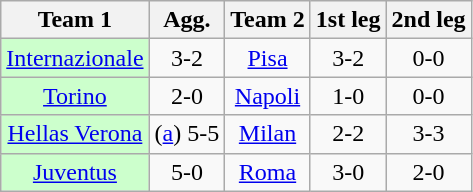<table class="wikitable" style="text-align: center">
<tr>
<th>Team 1</th>
<th>Agg.</th>
<th>Team 2</th>
<th>1st leg</th>
<th>2nd leg</th>
</tr>
<tr>
<td bgcolor="ccffcc"><a href='#'>Internazionale</a></td>
<td>3-2</td>
<td><a href='#'>Pisa</a></td>
<td>3-2</td>
<td>0-0</td>
</tr>
<tr>
<td bgcolor="ccffcc"><a href='#'>Torino</a></td>
<td>2-0</td>
<td><a href='#'>Napoli</a></td>
<td>1-0</td>
<td>0-0</td>
</tr>
<tr>
<td bgcolor="ccffcc"><a href='#'>Hellas Verona</a></td>
<td>(<a href='#'>a</a>) 5-5</td>
<td><a href='#'>Milan</a></td>
<td>2-2</td>
<td>3-3</td>
</tr>
<tr>
<td bgcolor="ccffcc"><a href='#'>Juventus</a></td>
<td>5-0</td>
<td><a href='#'>Roma</a></td>
<td>3-0</td>
<td>2-0</td>
</tr>
</table>
